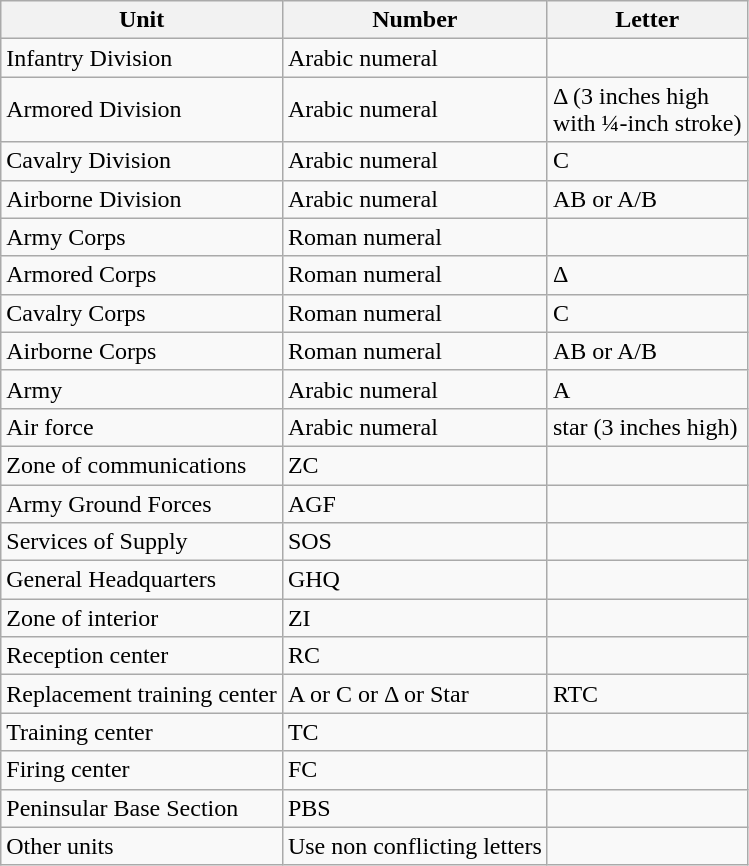<table class="wikitable" style="centre">
<tr>
<th>Unit</th>
<th>Number</th>
<th>Letter</th>
</tr>
<tr>
<td>Infantry Division</td>
<td>Arabic numeral</td>
<td></td>
</tr>
<tr>
<td>Armored Division</td>
<td>Arabic numeral</td>
<td>Δ (3 inches high <br> with ¼-inch stroke)</td>
</tr>
<tr>
<td>Cavalry Division</td>
<td>Arabic numeral</td>
<td>C</td>
</tr>
<tr>
<td>Airborne Division</td>
<td>Arabic numeral</td>
<td>AB or A/B</td>
</tr>
<tr>
<td>Army Corps</td>
<td>Roman numeral</td>
<td></td>
</tr>
<tr>
<td>Armored Corps</td>
<td>Roman numeral</td>
<td>Δ</td>
</tr>
<tr>
<td>Cavalry Corps</td>
<td>Roman numeral</td>
<td>C</td>
</tr>
<tr>
<td>Airborne Corps</td>
<td>Roman numeral</td>
<td>AB or A/B</td>
</tr>
<tr>
<td>Army</td>
<td>Arabic numeral</td>
<td>A</td>
</tr>
<tr>
<td>Air force</td>
<td>Arabic numeral</td>
<td>star (3 inches high)</td>
</tr>
<tr>
<td>Zone of communications</td>
<td>ZC</td>
<td></td>
</tr>
<tr>
<td>Army Ground Forces</td>
<td>AGF</td>
<td></td>
</tr>
<tr>
<td>Services of Supply</td>
<td>SOS</td>
<td></td>
</tr>
<tr>
<td>General Headquarters</td>
<td>GHQ</td>
<td></td>
</tr>
<tr>
<td>Zone of interior</td>
<td>ZI</td>
<td></td>
</tr>
<tr>
<td>Reception center</td>
<td>RC</td>
<td></td>
</tr>
<tr>
<td>Replacement training center</td>
<td>A or C or Δ or Star</td>
<td>RTC</td>
</tr>
<tr>
<td>Training center</td>
<td>TC</td>
<td></td>
</tr>
<tr>
<td>Firing center</td>
<td>FC</td>
<td></td>
</tr>
<tr>
<td>Peninsular Base Section</td>
<td>PBS</td>
<td></td>
</tr>
<tr>
<td>Other units</td>
<td>Use non conflicting letters</td>
<td></td>
</tr>
</table>
